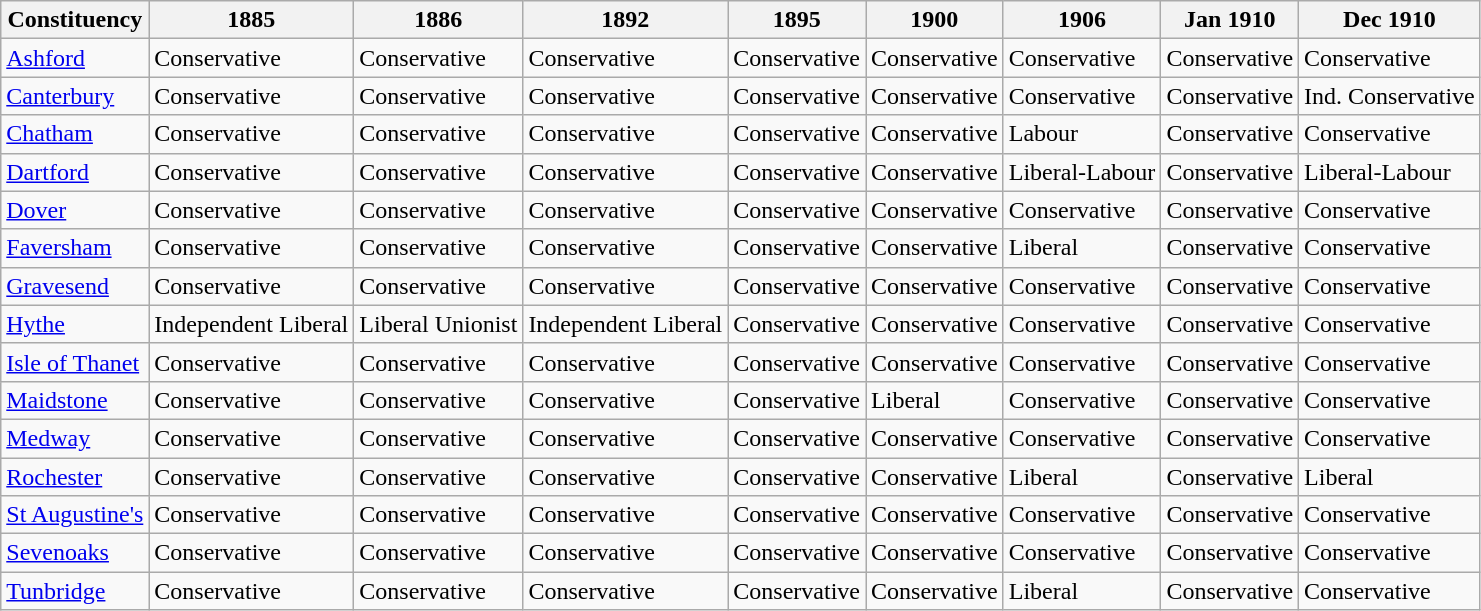<table class="wikitable sortable">
<tr>
<th>Constituency</th>
<th>1885</th>
<th>1886</th>
<th>1892</th>
<th>1895</th>
<th>1900</th>
<th>1906</th>
<th>Jan 1910</th>
<th>Dec 1910</th>
</tr>
<tr>
<td><a href='#'>Ashford</a></td>
<td bgcolor=>Conservative</td>
<td bgcolor=>Conservative</td>
<td bgcolor=>Conservative</td>
<td bgcolor=>Conservative</td>
<td bgcolor=>Conservative</td>
<td bgcolor=>Conservative</td>
<td bgcolor=>Conservative</td>
<td bgcolor=>Conservative</td>
</tr>
<tr>
<td><a href='#'>Canterbury</a></td>
<td bgcolor=>Conservative</td>
<td bgcolor=>Conservative</td>
<td bgcolor=>Conservative</td>
<td bgcolor=>Conservative</td>
<td bgcolor=>Conservative</td>
<td bgcolor=>Conservative</td>
<td bgcolor=>Conservative</td>
<td bgcolor=>Ind. Conservative</td>
</tr>
<tr>
<td><a href='#'>Chatham</a></td>
<td bgcolor=>Conservative</td>
<td bgcolor=>Conservative</td>
<td bgcolor=>Conservative</td>
<td bgcolor=>Conservative</td>
<td bgcolor=>Conservative</td>
<td bgcolor=>Labour</td>
<td bgcolor=>Conservative</td>
<td bgcolor=>Conservative</td>
</tr>
<tr>
<td><a href='#'>Dartford</a></td>
<td bgcolor=>Conservative</td>
<td bgcolor=>Conservative</td>
<td bgcolor=>Conservative</td>
<td bgcolor=>Conservative</td>
<td bgcolor=>Conservative</td>
<td bgcolor=>Liberal-Labour</td>
<td bgcolor=>Conservative</td>
<td bgcolor=>Liberal-Labour</td>
</tr>
<tr>
<td><a href='#'>Dover</a></td>
<td bgcolor=>Conservative</td>
<td bgcolor=>Conservative</td>
<td bgcolor=>Conservative</td>
<td bgcolor=>Conservative</td>
<td bgcolor=>Conservative</td>
<td bgcolor=>Conservative</td>
<td bgcolor=>Conservative</td>
<td bgcolor=>Conservative</td>
</tr>
<tr>
<td><a href='#'>Faversham</a></td>
<td bgcolor=>Conservative</td>
<td bgcolor=>Conservative</td>
<td bgcolor=>Conservative</td>
<td bgcolor=>Conservative</td>
<td bgcolor=>Conservative</td>
<td bgcolor=>Liberal</td>
<td bgcolor=>Conservative</td>
<td bgcolor=>Conservative</td>
</tr>
<tr>
<td><a href='#'>Gravesend</a></td>
<td bgcolor=>Conservative</td>
<td bgcolor=>Conservative</td>
<td bgcolor=>Conservative</td>
<td bgcolor=>Conservative</td>
<td bgcolor=>Conservative</td>
<td bgcolor=>Conservative</td>
<td bgcolor=>Conservative</td>
<td bgcolor=>Conservative</td>
</tr>
<tr>
<td><a href='#'>Hythe</a></td>
<td bgcolor=>Independent Liberal</td>
<td bgcolor=>Liberal Unionist</td>
<td bgcolor=>Independent Liberal</td>
<td bgcolor=>Conservative</td>
<td bgcolor=>Conservative</td>
<td bgcolor=>Conservative</td>
<td bgcolor=>Conservative</td>
<td bgcolor=>Conservative</td>
</tr>
<tr>
<td><a href='#'>Isle of Thanet</a></td>
<td bgcolor=>Conservative</td>
<td bgcolor=>Conservative</td>
<td bgcolor=>Conservative</td>
<td bgcolor=>Conservative</td>
<td bgcolor=>Conservative</td>
<td bgcolor=>Conservative</td>
<td bgcolor=>Conservative</td>
<td bgcolor=>Conservative</td>
</tr>
<tr>
<td><a href='#'>Maidstone</a></td>
<td bgcolor=>Conservative</td>
<td bgcolor=>Conservative</td>
<td bgcolor=>Conservative</td>
<td bgcolor=>Conservative</td>
<td bgcolor=>Liberal</td>
<td bgcolor=>Conservative</td>
<td bgcolor=>Conservative</td>
<td bgcolor=>Conservative</td>
</tr>
<tr>
<td><a href='#'>Medway</a></td>
<td bgcolor=>Conservative</td>
<td bgcolor=>Conservative</td>
<td bgcolor=>Conservative</td>
<td bgcolor=>Conservative</td>
<td bgcolor=>Conservative</td>
<td bgcolor=>Conservative</td>
<td bgcolor=>Conservative</td>
<td bgcolor=>Conservative</td>
</tr>
<tr>
<td><a href='#'>Rochester</a></td>
<td bgcolor=>Conservative</td>
<td bgcolor=>Conservative</td>
<td bgcolor=>Conservative</td>
<td bgcolor=>Conservative</td>
<td bgcolor=>Conservative</td>
<td bgcolor=>Liberal</td>
<td bgcolor=>Conservative</td>
<td bgcolor=>Liberal</td>
</tr>
<tr>
<td><a href='#'>St Augustine's</a></td>
<td bgcolor=>Conservative</td>
<td bgcolor=>Conservative</td>
<td bgcolor=>Conservative</td>
<td bgcolor=>Conservative</td>
<td bgcolor=>Conservative</td>
<td bgcolor=>Conservative</td>
<td bgcolor=>Conservative</td>
<td bgcolor=>Conservative</td>
</tr>
<tr>
<td><a href='#'>Sevenoaks</a></td>
<td bgcolor=>Conservative</td>
<td bgcolor=>Conservative</td>
<td bgcolor=>Conservative</td>
<td bgcolor=>Conservative</td>
<td bgcolor=>Conservative</td>
<td bgcolor=>Conservative</td>
<td bgcolor=>Conservative</td>
<td bgcolor=>Conservative</td>
</tr>
<tr>
<td><a href='#'>Tunbridge</a></td>
<td bgcolor=>Conservative</td>
<td bgcolor=>Conservative</td>
<td bgcolor=>Conservative</td>
<td bgcolor=>Conservative</td>
<td bgcolor=>Conservative</td>
<td bgcolor=>Liberal</td>
<td bgcolor=>Conservative</td>
<td bgcolor=>Conservative</td>
</tr>
</table>
